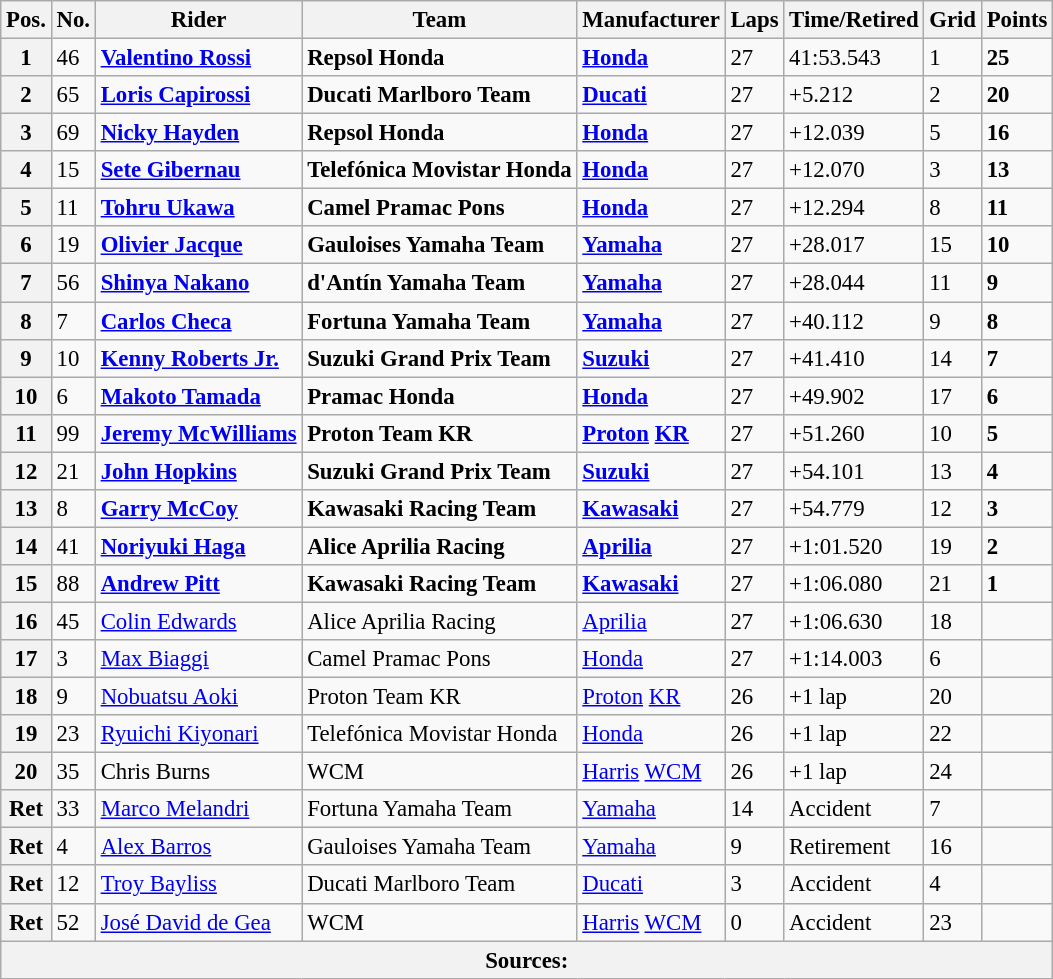<table class="wikitable" style="font-size: 95%;">
<tr>
<th>Pos.</th>
<th>No.</th>
<th>Rider</th>
<th>Team</th>
<th>Manufacturer</th>
<th>Laps</th>
<th>Time/Retired</th>
<th>Grid</th>
<th>Points</th>
</tr>
<tr>
<th>1</th>
<td>46</td>
<td> <strong><a href='#'>Valentino Rossi</a></strong></td>
<td><strong>Repsol Honda</strong></td>
<td><strong><a href='#'>Honda</a></strong></td>
<td>27</td>
<td>41:53.543</td>
<td>1</td>
<td><strong>25</strong></td>
</tr>
<tr>
<th>2</th>
<td>65</td>
<td> <strong><a href='#'>Loris Capirossi</a></strong></td>
<td><strong>Ducati Marlboro Team</strong></td>
<td><strong><a href='#'>Ducati</a></strong></td>
<td>27</td>
<td>+5.212</td>
<td>2</td>
<td><strong>20</strong></td>
</tr>
<tr>
<th>3</th>
<td>69</td>
<td> <strong><a href='#'>Nicky Hayden</a></strong></td>
<td><strong>Repsol Honda</strong></td>
<td><strong><a href='#'>Honda</a></strong></td>
<td>27</td>
<td>+12.039</td>
<td>5</td>
<td><strong>16</strong></td>
</tr>
<tr>
<th>4</th>
<td>15</td>
<td> <strong><a href='#'>Sete Gibernau</a></strong></td>
<td><strong>Telefónica Movistar Honda</strong></td>
<td><strong><a href='#'>Honda</a></strong></td>
<td>27</td>
<td>+12.070</td>
<td>3</td>
<td><strong>13</strong></td>
</tr>
<tr>
<th>5</th>
<td>11</td>
<td> <strong><a href='#'>Tohru Ukawa</a></strong></td>
<td><strong>Camel Pramac Pons</strong></td>
<td><strong><a href='#'>Honda</a></strong></td>
<td>27</td>
<td>+12.294</td>
<td>8</td>
<td><strong>11</strong></td>
</tr>
<tr>
<th>6</th>
<td>19</td>
<td> <strong><a href='#'>Olivier Jacque</a></strong></td>
<td><strong>Gauloises Yamaha Team</strong></td>
<td><strong><a href='#'>Yamaha</a></strong></td>
<td>27</td>
<td>+28.017</td>
<td>15</td>
<td><strong>10</strong></td>
</tr>
<tr>
<th>7</th>
<td>56</td>
<td> <strong><a href='#'>Shinya Nakano</a></strong></td>
<td><strong>d'Antín Yamaha Team</strong></td>
<td><strong><a href='#'>Yamaha</a></strong></td>
<td>27</td>
<td>+28.044</td>
<td>11</td>
<td><strong>9</strong></td>
</tr>
<tr>
<th>8</th>
<td>7</td>
<td> <strong><a href='#'>Carlos Checa</a></strong></td>
<td><strong>Fortuna Yamaha Team</strong></td>
<td><strong><a href='#'>Yamaha</a></strong></td>
<td>27</td>
<td>+40.112</td>
<td>9</td>
<td><strong>8</strong></td>
</tr>
<tr>
<th>9</th>
<td>10</td>
<td> <strong><a href='#'>Kenny Roberts Jr.</a></strong></td>
<td><strong>Suzuki Grand Prix Team</strong></td>
<td><strong><a href='#'>Suzuki</a></strong></td>
<td>27</td>
<td>+41.410</td>
<td>14</td>
<td><strong>7</strong></td>
</tr>
<tr>
<th>10</th>
<td>6</td>
<td> <strong><a href='#'>Makoto Tamada</a></strong></td>
<td><strong>Pramac Honda</strong></td>
<td><strong><a href='#'>Honda</a></strong></td>
<td>27</td>
<td>+49.902</td>
<td>17</td>
<td><strong>6</strong></td>
</tr>
<tr>
<th>11</th>
<td>99</td>
<td> <strong><a href='#'>Jeremy McWilliams</a></strong></td>
<td><strong>Proton Team KR</strong></td>
<td><strong><a href='#'>Proton</a> <a href='#'>KR</a></strong></td>
<td>27</td>
<td>+51.260</td>
<td>10</td>
<td><strong>5</strong></td>
</tr>
<tr>
<th>12</th>
<td>21</td>
<td> <strong><a href='#'>John Hopkins</a></strong></td>
<td><strong>Suzuki Grand Prix Team</strong></td>
<td><strong><a href='#'>Suzuki</a></strong></td>
<td>27</td>
<td>+54.101</td>
<td>13</td>
<td><strong>4</strong></td>
</tr>
<tr>
<th>13</th>
<td>8</td>
<td> <strong><a href='#'>Garry McCoy</a></strong></td>
<td><strong>Kawasaki Racing Team</strong></td>
<td><strong><a href='#'>Kawasaki</a></strong></td>
<td>27</td>
<td>+54.779</td>
<td>12</td>
<td><strong>3</strong></td>
</tr>
<tr>
<th>14</th>
<td>41</td>
<td> <strong><a href='#'>Noriyuki Haga</a></strong></td>
<td><strong>Alice Aprilia Racing</strong></td>
<td><strong><a href='#'>Aprilia</a></strong></td>
<td>27</td>
<td>+1:01.520</td>
<td>19</td>
<td><strong>2</strong></td>
</tr>
<tr>
<th>15</th>
<td>88</td>
<td> <strong><a href='#'>Andrew Pitt</a></strong></td>
<td><strong>Kawasaki Racing Team</strong></td>
<td><strong><a href='#'>Kawasaki</a></strong></td>
<td>27</td>
<td>+1:06.080</td>
<td>21</td>
<td><strong>1</strong></td>
</tr>
<tr>
<th>16</th>
<td>45</td>
<td> <a href='#'>Colin Edwards</a></td>
<td>Alice Aprilia Racing</td>
<td><a href='#'>Aprilia</a></td>
<td>27</td>
<td>+1:06.630</td>
<td>18</td>
<td></td>
</tr>
<tr>
<th>17</th>
<td>3</td>
<td> <a href='#'>Max Biaggi</a></td>
<td>Camel Pramac Pons</td>
<td><a href='#'>Honda</a></td>
<td>27</td>
<td>+1:14.003</td>
<td>6</td>
<td></td>
</tr>
<tr>
<th>18</th>
<td>9</td>
<td> <a href='#'>Nobuatsu Aoki</a></td>
<td>Proton Team KR</td>
<td><a href='#'>Proton</a> <a href='#'>KR</a></td>
<td>26</td>
<td>+1 lap</td>
<td>20</td>
<td></td>
</tr>
<tr>
<th>19</th>
<td>23</td>
<td> <a href='#'>Ryuichi Kiyonari</a></td>
<td>Telefónica Movistar Honda</td>
<td><a href='#'>Honda</a></td>
<td>26</td>
<td>+1 lap</td>
<td>22</td>
<td></td>
</tr>
<tr>
<th>20</th>
<td>35</td>
<td> Chris Burns</td>
<td>WCM</td>
<td><a href='#'>Harris</a> <a href='#'>WCM</a></td>
<td>26</td>
<td>+1 lap</td>
<td>24</td>
<td></td>
</tr>
<tr>
<th>Ret</th>
<td>33</td>
<td> <a href='#'>Marco Melandri</a></td>
<td>Fortuna Yamaha Team</td>
<td><a href='#'>Yamaha</a></td>
<td>14</td>
<td>Accident</td>
<td>7</td>
<td></td>
</tr>
<tr>
<th>Ret</th>
<td>4</td>
<td> <a href='#'>Alex Barros</a></td>
<td>Gauloises Yamaha Team</td>
<td><a href='#'>Yamaha</a></td>
<td>9</td>
<td>Retirement</td>
<td>16</td>
<td></td>
</tr>
<tr>
<th>Ret</th>
<td>12</td>
<td> <a href='#'>Troy Bayliss</a></td>
<td>Ducati Marlboro Team</td>
<td><a href='#'>Ducati</a></td>
<td>3</td>
<td>Accident</td>
<td>4</td>
<td></td>
</tr>
<tr>
<th>Ret</th>
<td>52</td>
<td> <a href='#'>José David de Gea</a></td>
<td>WCM</td>
<td><a href='#'>Harris</a> <a href='#'>WCM</a></td>
<td>0</td>
<td>Accident</td>
<td>23</td>
<td></td>
</tr>
<tr>
<th colspan=9>Sources:</th>
</tr>
</table>
